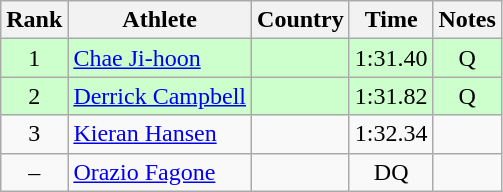<table class="wikitable" style="text-align:center">
<tr>
<th>Rank</th>
<th>Athlete</th>
<th>Country</th>
<th>Time</th>
<th>Notes</th>
</tr>
<tr bgcolor=ccffcc>
<td>1</td>
<td align=left><a href='#'>Chae Ji-hoon</a></td>
<td align=left></td>
<td>1:31.40</td>
<td>Q</td>
</tr>
<tr bgcolor=ccffcc>
<td>2</td>
<td align=left><a href='#'>Derrick Campbell</a></td>
<td align=left></td>
<td>1:31.82</td>
<td>Q</td>
</tr>
<tr>
<td>3</td>
<td align=left><a href='#'>Kieran Hansen</a></td>
<td align=left></td>
<td>1:32.34</td>
<td></td>
</tr>
<tr>
<td>–</td>
<td align=left><a href='#'>Orazio Fagone</a></td>
<td align=left></td>
<td>DQ</td>
<td></td>
</tr>
</table>
